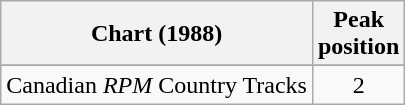<table class="wikitable sortable">
<tr>
<th align="left">Chart (1988)</th>
<th align="center">Peak<br>position</th>
</tr>
<tr>
</tr>
<tr>
<td align="left">Canadian <em>RPM</em> Country Tracks</td>
<td align="center">2</td>
</tr>
</table>
